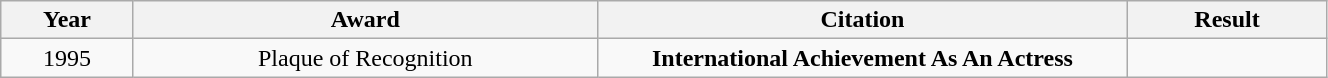<table width="70%" class="wikitable sortable">
<tr>
<th width="10%">Year</th>
<th width="35%">Award</th>
<th width="40%">Citation</th>
<th width="15%">Result</th>
</tr>
<tr>
<td align="center">1995</td>
<td align="center">Plaque of Recognition</td>
<td align="center"><strong>International Achievement As An Actress</strong></td>
<td></td>
</tr>
</table>
